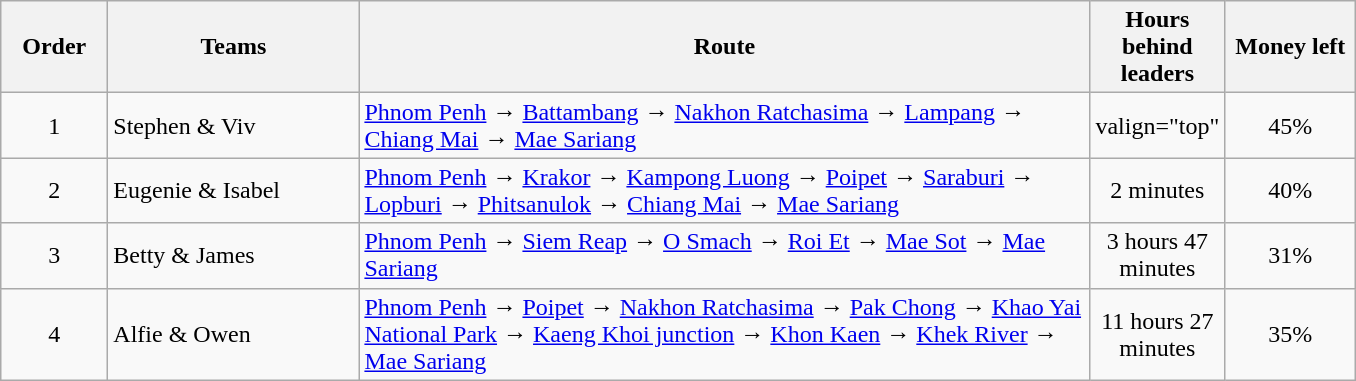<table class="wikitable sortable" style="text-align:center">
<tr>
<th style="width:4em">Order</th>
<th style="width:10em">Teams</th>
<th style="width:30em">Route</th>
<th style="width:5em">Hours behind leaders</th>
<th style="width:5em">Money left</th>
</tr>
<tr>
<td>1</td>
<td style="text-align:left">Stephen & Viv</td>
<td style="text-align:left"><a href='#'>Phnom Penh</a>  → <a href='#'>Battambang</a>   → <a href='#'>Nakhon Ratchasima</a>  → <a href='#'>Lampang</a>  → <a href='#'>Chiang Mai</a>  → <a href='#'>Mae Sariang</a></td>
<td>valign="top" </td>
<td>45%</td>
</tr>
<tr>
<td>2</td>
<td style="text-align:left">Eugenie & Isabel</td>
<td style="text-align:left"><a href='#'>Phnom Penh</a> → <a href='#'>Krakor</a> →  <a href='#'>Kampong Luong</a>  → <a href='#'>Poipet</a>  → <a href='#'>Saraburi</a>  → <a href='#'>Lopburi</a>  → <a href='#'>Phitsanulok</a>  → <a href='#'>Chiang Mai</a>  → <a href='#'>Mae Sariang</a></td>
<td>2 minutes</td>
<td>40%</td>
</tr>
<tr>
<td>3</td>
<td style="text-align:left">Betty & James</td>
<td style="text-align:left"><a href='#'>Phnom Penh</a>  → <a href='#'>Siem Reap</a>  → <a href='#'>O Smach</a>  → <a href='#'>Roi Et</a>  → <a href='#'>Mae Sot</a>  → <a href='#'>Mae Sariang</a></td>
<td>3 hours 47 minutes</td>
<td>31%</td>
</tr>
<tr>
<td>4</td>
<td style="text-align:left">Alfie & Owen</td>
<td style="text-align:left"><a href='#'>Phnom Penh</a>  → <a href='#'>Poipet</a>  → <a href='#'>Nakhon Ratchasima</a>  → <a href='#'>Pak Chong</a>  → <a href='#'>Khao Yai National Park</a>   → <a href='#'>Kaeng Khoi junction</a>  → <a href='#'>Khon Kaen</a> → <a href='#'>Khek River</a>   → <a href='#'>Mae Sariang</a></td>
<td>11 hours 27 minutes</td>
<td>35%</td>
</tr>
</table>
